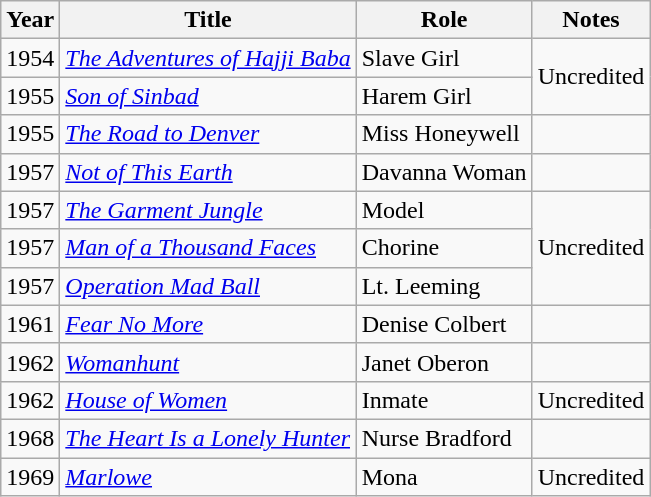<table class="wikitable sortable">
<tr>
<th>Year</th>
<th>Title</th>
<th>Role</th>
<th>Notes</th>
</tr>
<tr>
<td>1954</td>
<td><em><a href='#'>The Adventures of Hajji Baba</a></em></td>
<td>Slave Girl</td>
<td rowspan="2">Uncredited</td>
</tr>
<tr>
<td>1955</td>
<td><em><a href='#'>Son of Sinbad</a></em></td>
<td>Harem Girl</td>
</tr>
<tr>
<td>1955</td>
<td><em><a href='#'>The Road to Denver</a></em></td>
<td>Miss Honeywell</td>
<td></td>
</tr>
<tr>
<td>1957</td>
<td><a href='#'><em>Not of This Earth</em></a></td>
<td>Davanna Woman</td>
<td></td>
</tr>
<tr>
<td>1957</td>
<td><em><a href='#'>The Garment Jungle</a></em></td>
<td>Model</td>
<td rowspan="3">Uncredited</td>
</tr>
<tr>
<td>1957</td>
<td><a href='#'><em>Man of a Thousand Faces</em></a></td>
<td>Chorine</td>
</tr>
<tr>
<td>1957</td>
<td><em><a href='#'>Operation Mad Ball</a></em></td>
<td>Lt. Leeming</td>
</tr>
<tr>
<td>1961</td>
<td><a href='#'><em>Fear No More</em></a></td>
<td>Denise Colbert</td>
<td></td>
</tr>
<tr>
<td>1962</td>
<td><em><a href='#'>Womanhunt</a></em></td>
<td>Janet Oberon</td>
<td></td>
</tr>
<tr>
<td>1962</td>
<td><em><a href='#'>House of Women</a></em></td>
<td>Inmate</td>
<td>Uncredited</td>
</tr>
<tr>
<td>1968</td>
<td><a href='#'><em>The Heart Is a Lonely Hunter</em></a></td>
<td>Nurse Bradford</td>
<td></td>
</tr>
<tr>
<td>1969</td>
<td><a href='#'><em>Marlowe</em></a></td>
<td>Mona</td>
<td>Uncredited</td>
</tr>
</table>
